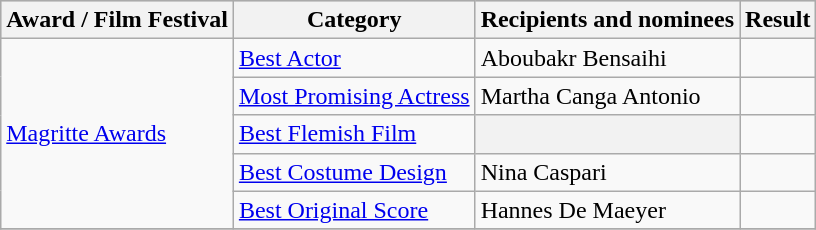<table class="wikitable plainrowheaders sortable">
<tr style="background:#ccc; text-align:center;">
<th scope="col">Award / Film Festival</th>
<th scope="col">Category</th>
<th scope="col">Recipients and nominees</th>
<th scope="col">Result</th>
</tr>
<tr>
<td rowspan=5><a href='#'>Magritte Awards</a></td>
<td><a href='#'>Best Actor</a></td>
<td>Aboubakr Bensaihi</td>
<td></td>
</tr>
<tr>
<td><a href='#'>Most Promising Actress</a></td>
<td>Martha Canga Antonio</td>
<td></td>
</tr>
<tr>
<td><a href='#'>Best Flemish Film</a></td>
<th></th>
<td></td>
</tr>
<tr>
<td><a href='#'>Best Costume Design</a></td>
<td>Nina Caspari</td>
<td></td>
</tr>
<tr>
<td><a href='#'>Best Original Score</a></td>
<td>Hannes De Maeyer</td>
<td></td>
</tr>
<tr>
</tr>
</table>
